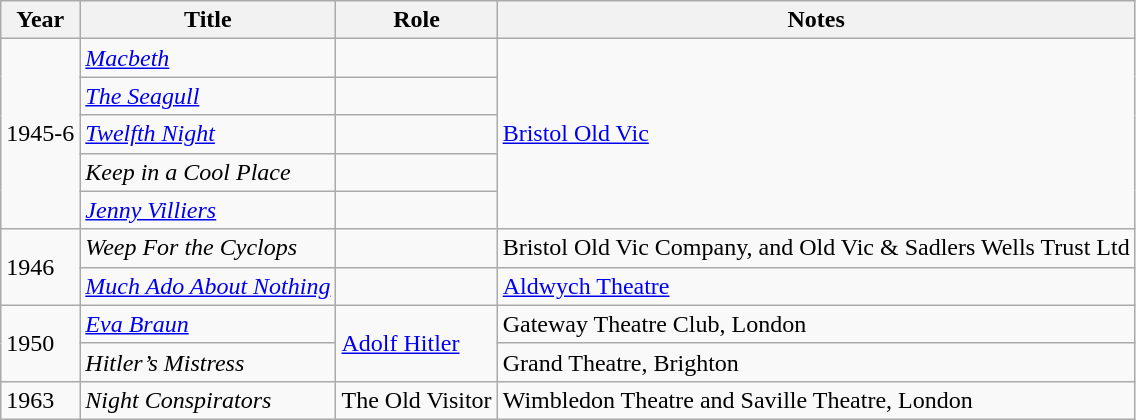<table class="wikitable">
<tr>
<th>Year</th>
<th>Title</th>
<th>Role</th>
<th>Notes</th>
</tr>
<tr>
<td rowspan="5">1945-6</td>
<td><em><a href='#'>Macbeth</a></em></td>
<td></td>
<td rowspan="5"><a href='#'>Bristol Old Vic</a></td>
</tr>
<tr>
<td><em><a href='#'>The Seagull</a></em></td>
<td></td>
</tr>
<tr>
<td><em><a href='#'>Twelfth Night</a></em></td>
<td></td>
</tr>
<tr>
<td><em>Keep in a Cool Place</em></td>
<td></td>
</tr>
<tr>
<td><em><a href='#'>Jenny Villiers</a></em></td>
<td></td>
</tr>
<tr>
<td rowspan="2">1946</td>
<td><em>Weep For the Cyclops</em></td>
<td></td>
<td>Bristol Old Vic Company, and Old Vic & Sadlers Wells Trust Ltd</td>
</tr>
<tr>
<td><em><a href='#'>Much Ado About Nothing</a></em></td>
<td></td>
<td><a href='#'>Aldwych Theatre</a></td>
</tr>
<tr>
<td rowspan="2">1950</td>
<td><em><a href='#'>Eva Braun</a></em></td>
<td rowspan="2"><a href='#'>Adolf Hitler</a></td>
<td>Gateway Theatre Club, London</td>
</tr>
<tr>
<td><em>Hitler’s Mistress</em></td>
<td>Grand Theatre, Brighton</td>
</tr>
<tr>
<td>1963</td>
<td><em>Night Conspirators</em></td>
<td>The Old Visitor</td>
<td>Wimbledon Theatre and Saville Theatre, London</td>
</tr>
</table>
